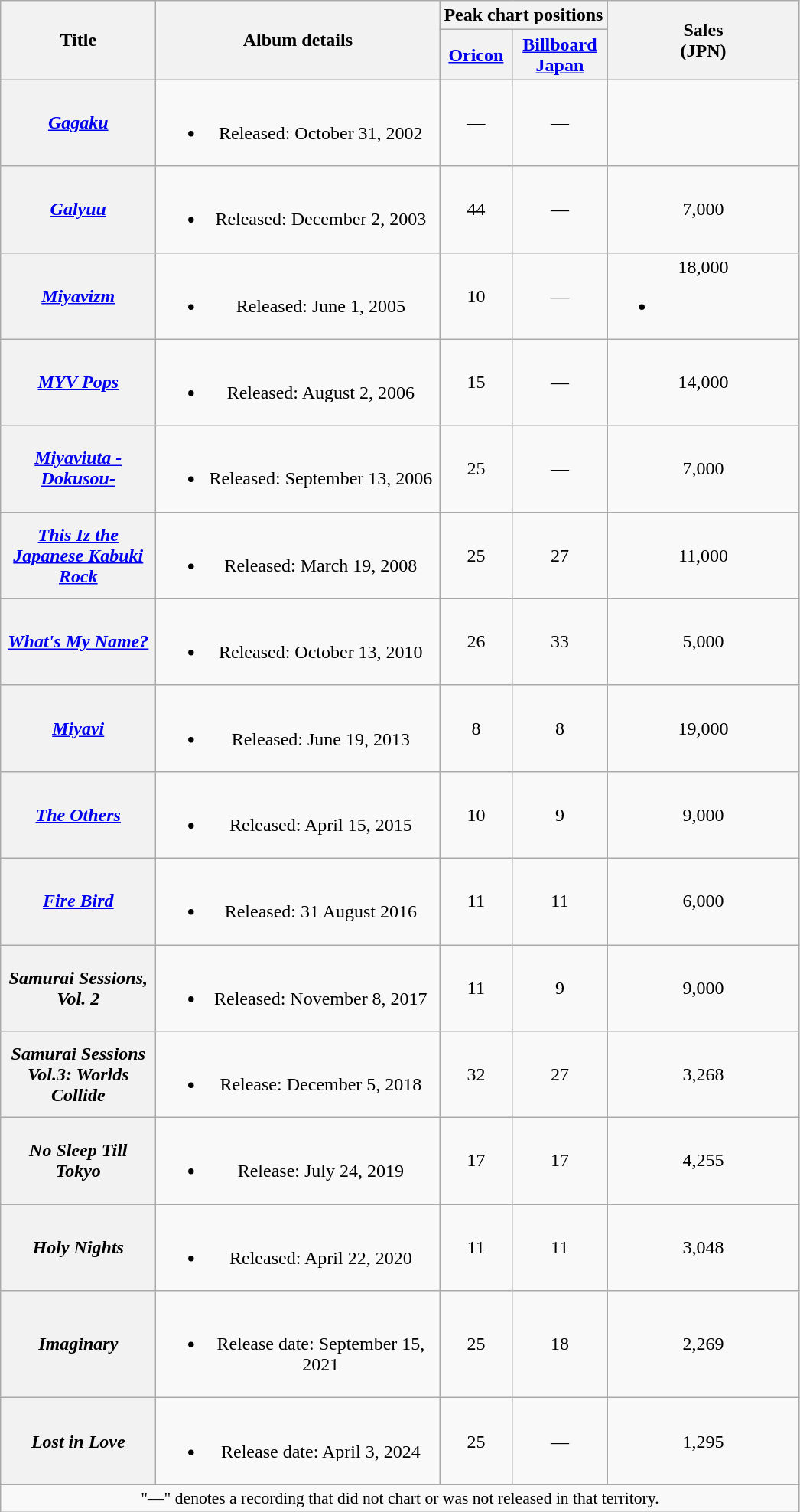<table class="wikitable plainrowheaders" style="text-align:center;">
<tr>
<th rowspan="2" style="width:8em;">Title</th>
<th rowspan="2" style="width:15em;">Album details</th>
<th colspan="2">Peak chart positions</th>
<th rowspan="2" style="width:10em;">Sales<br>(JPN)</th>
</tr>
<tr>
<th><a href='#'>Oricon</a><br></th>
<th><a href='#'>Billboard<br>Japan</a></th>
</tr>
<tr>
<th scope="row"><em><a href='#'>Gagaku</a></em></th>
<td><br><ul><li>Released: October 31, 2002</li></ul></td>
<td>—</td>
<td>—</td>
<td></td>
</tr>
<tr>
<th scope="row"><em><a href='#'>Galyuu</a></em></th>
<td><br><ul><li>Released: December 2, 2003</li></ul></td>
<td>44</td>
<td>—</td>
<td>7,000</td>
</tr>
<tr>
<th scope="row"><em><a href='#'>Miyavizm</a></em></th>
<td><br><ul><li>Released: June 1, 2005</li></ul></td>
<td>10</td>
<td>—</td>
<td>18,000<br><ul><li></li></ul></td>
</tr>
<tr>
<th scope="row"><em><a href='#'>MYV Pops</a></em></th>
<td><br><ul><li>Released: August 2, 2006</li></ul></td>
<td>15</td>
<td>—</td>
<td>14,000</td>
</tr>
<tr>
<th scope="row"><em><a href='#'>Miyaviuta -Dokusou-</a></em></th>
<td><br><ul><li>Released: September 13, 2006</li></ul></td>
<td>25</td>
<td>—</td>
<td>7,000</td>
</tr>
<tr>
<th scope="row"><em><a href='#'>This Iz the Japanese Kabuki Rock</a></em></th>
<td><br><ul><li>Released: March 19, 2008</li></ul></td>
<td>25</td>
<td>27</td>
<td>11,000</td>
</tr>
<tr>
<th scope="row"><em><a href='#'>What's My Name?</a></em></th>
<td><br><ul><li>Released: October 13, 2010</li></ul></td>
<td>26</td>
<td>33</td>
<td>5,000</td>
</tr>
<tr>
<th scope="row"><em><a href='#'>Miyavi</a></em></th>
<td><br><ul><li>Released: June 19, 2013</li></ul></td>
<td>8</td>
<td>8</td>
<td>19,000</td>
</tr>
<tr>
<th scope="row"><em><a href='#'>The Others</a></em></th>
<td><br><ul><li>Released: April 15, 2015</li></ul></td>
<td>10</td>
<td>9</td>
<td>9,000</td>
</tr>
<tr>
<th scope="row"><em><a href='#'>Fire Bird</a></em></th>
<td><br><ul><li>Released: 31 August 2016</li></ul></td>
<td>11</td>
<td>11</td>
<td>6,000</td>
</tr>
<tr>
<th scope="row"><em>Samurai Sessions, Vol. 2</em></th>
<td><br><ul><li>Released: November 8, 2017</li></ul></td>
<td>11</td>
<td>9</td>
<td>9,000</td>
</tr>
<tr>
<th scope="row"><em>Samurai Sessions Vol.3: Worlds Collide</em></th>
<td><br><ul><li>Release: December 5, 2018</li></ul></td>
<td>32</td>
<td>27</td>
<td>3,268</td>
</tr>
<tr>
<th scope="row"><em>No Sleep Till Tokyo</em></th>
<td><br><ul><li>Release: July 24, 2019</li></ul></td>
<td>17</td>
<td>17</td>
<td>4,255</td>
</tr>
<tr>
<th scope="row"><em>Holy Nights</em></th>
<td><br><ul><li>Released: April 22, 2020</li></ul></td>
<td>11</td>
<td>11</td>
<td>3,048</td>
</tr>
<tr>
<th scope="row"><em>Imaginary</em></th>
<td><br><ul><li>Release date: September 15, 2021</li></ul></td>
<td>25</td>
<td>18</td>
<td>2,269</td>
</tr>
<tr>
<th scope="row"><em>Lost in Love</em></th>
<td><br><ul><li>Release date: April 3, 2024</li></ul></td>
<td>25</td>
<td>—</td>
<td>1,295</td>
</tr>
<tr>
<td align="center" colspan="5" style="font-size:90%">"—" denotes a recording that did not chart or was not released in that territory.</td>
</tr>
</table>
